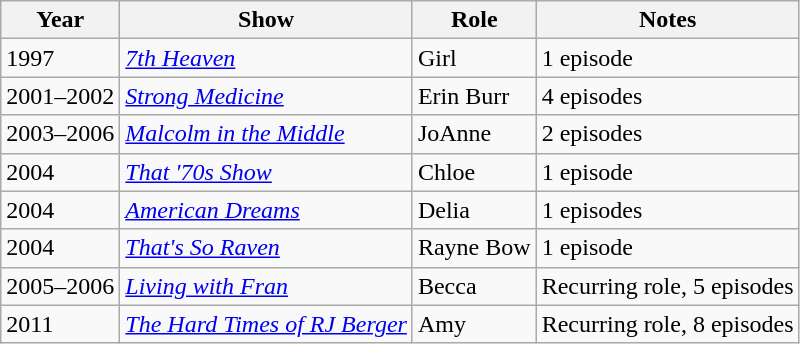<table class="wikitable">
<tr>
<th>Year</th>
<th>Show</th>
<th>Role</th>
<th>Notes</th>
</tr>
<tr>
<td>1997</td>
<td><em><a href='#'>7th Heaven</a></em></td>
<td>Girl</td>
<td>1 episode</td>
</tr>
<tr>
<td>2001–2002</td>
<td><em><a href='#'>Strong Medicine</a></em></td>
<td>Erin Burr</td>
<td>4 episodes</td>
</tr>
<tr>
<td>2003–2006</td>
<td><em><a href='#'>Malcolm in the Middle</a></em></td>
<td>JoAnne</td>
<td>2 episodes</td>
</tr>
<tr>
<td>2004</td>
<td><em><a href='#'>That '70s Show</a></em></td>
<td>Chloe</td>
<td>1 episode</td>
</tr>
<tr>
<td>2004</td>
<td><em><a href='#'>American Dreams</a></em></td>
<td>Delia</td>
<td>1 episodes</td>
</tr>
<tr>
<td>2004</td>
<td><em><a href='#'>That's So Raven</a></em></td>
<td>Rayne Bow</td>
<td>1 episode</td>
</tr>
<tr>
<td>2005–2006</td>
<td><em><a href='#'>Living with Fran</a></em></td>
<td>Becca</td>
<td>Recurring role, 5 episodes</td>
</tr>
<tr>
<td>2011</td>
<td><em><a href='#'>The Hard Times of RJ Berger</a></em></td>
<td>Amy</td>
<td>Recurring role, 8 episodes</td>
</tr>
</table>
